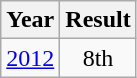<table class="wikitable" style="text-align:center">
<tr>
<th>Year</th>
<th>Result</th>
</tr>
<tr>
<td><a href='#'>2012</a></td>
<td>8th</td>
</tr>
</table>
